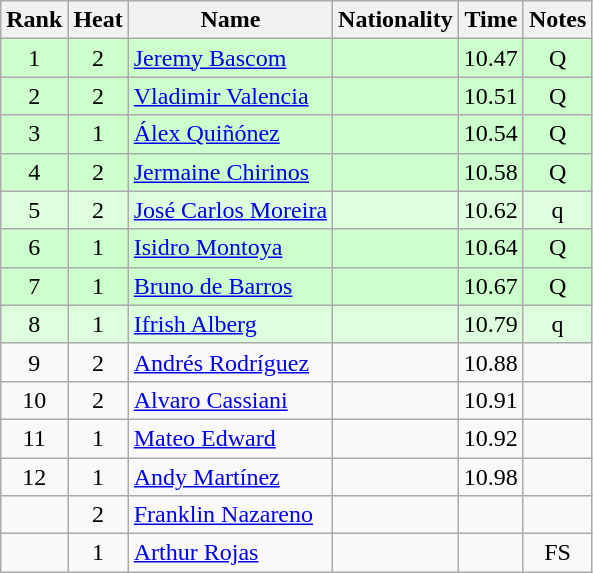<table class="wikitable sortable" style="text-align:center">
<tr>
<th>Rank</th>
<th>Heat</th>
<th>Name</th>
<th>Nationality</th>
<th>Time</th>
<th>Notes</th>
</tr>
<tr bgcolor=ccffcc>
<td>1</td>
<td>2</td>
<td align=left><a href='#'>Jeremy Bascom</a></td>
<td align=left></td>
<td>10.47</td>
<td>Q</td>
</tr>
<tr bgcolor=ccffcc>
<td>2</td>
<td>2</td>
<td align=left><a href='#'>Vladimir Valencia</a></td>
<td align=left></td>
<td>10.51</td>
<td>Q</td>
</tr>
<tr bgcolor=ccffcc>
<td>3</td>
<td>1</td>
<td align=left><a href='#'>Álex Quiñónez</a></td>
<td align=left></td>
<td>10.54</td>
<td>Q</td>
</tr>
<tr bgcolor=ccffcc>
<td>4</td>
<td>2</td>
<td align=left><a href='#'>Jermaine Chirinos</a></td>
<td align=left></td>
<td>10.58</td>
<td>Q</td>
</tr>
<tr bgcolor=ddffdd>
<td>5</td>
<td>2</td>
<td align=left><a href='#'>José Carlos Moreira</a></td>
<td align=left></td>
<td>10.62</td>
<td>q</td>
</tr>
<tr bgcolor=ccffcc>
<td>6</td>
<td>1</td>
<td align=left><a href='#'>Isidro Montoya</a></td>
<td align=left></td>
<td>10.64</td>
<td>Q</td>
</tr>
<tr bgcolor=ccffcc>
<td>7</td>
<td>1</td>
<td align=left><a href='#'>Bruno de Barros</a></td>
<td align=left></td>
<td>10.67</td>
<td>Q</td>
</tr>
<tr bgcolor=ddffdd>
<td>8</td>
<td>1</td>
<td align=left><a href='#'>Ifrish Alberg</a></td>
<td align=left></td>
<td>10.79</td>
<td>q</td>
</tr>
<tr>
<td>9</td>
<td>2</td>
<td align=left><a href='#'>Andrés Rodríguez</a></td>
<td align=left></td>
<td>10.88</td>
<td></td>
</tr>
<tr>
<td>10</td>
<td>2</td>
<td align=left><a href='#'>Alvaro Cassiani</a></td>
<td align=left></td>
<td>10.91</td>
<td></td>
</tr>
<tr>
<td>11</td>
<td>1</td>
<td align=left><a href='#'>Mateo Edward</a></td>
<td align=left></td>
<td>10.92</td>
<td></td>
</tr>
<tr>
<td>12</td>
<td>1</td>
<td align=left><a href='#'>Andy Martínez</a></td>
<td align=left></td>
<td>10.98</td>
<td></td>
</tr>
<tr>
<td></td>
<td>2</td>
<td align=left><a href='#'>Franklin Nazareno</a></td>
<td align=left></td>
<td></td>
<td></td>
</tr>
<tr>
<td></td>
<td>1</td>
<td align=left><a href='#'>Arthur Rojas</a></td>
<td align=left></td>
<td></td>
<td>FS</td>
</tr>
</table>
